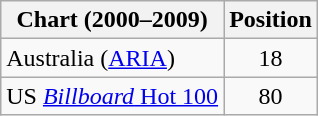<table class="wikitable">
<tr>
<th>Chart (2000–2009)</th>
<th>Position</th>
</tr>
<tr>
<td>Australia (<a href='#'>ARIA</a>)</td>
<td style="text-align:center;">18</td>
</tr>
<tr>
<td>US <a href='#'><em>Billboard</em> Hot 100</a></td>
<td style="text-align:center;">80</td>
</tr>
</table>
